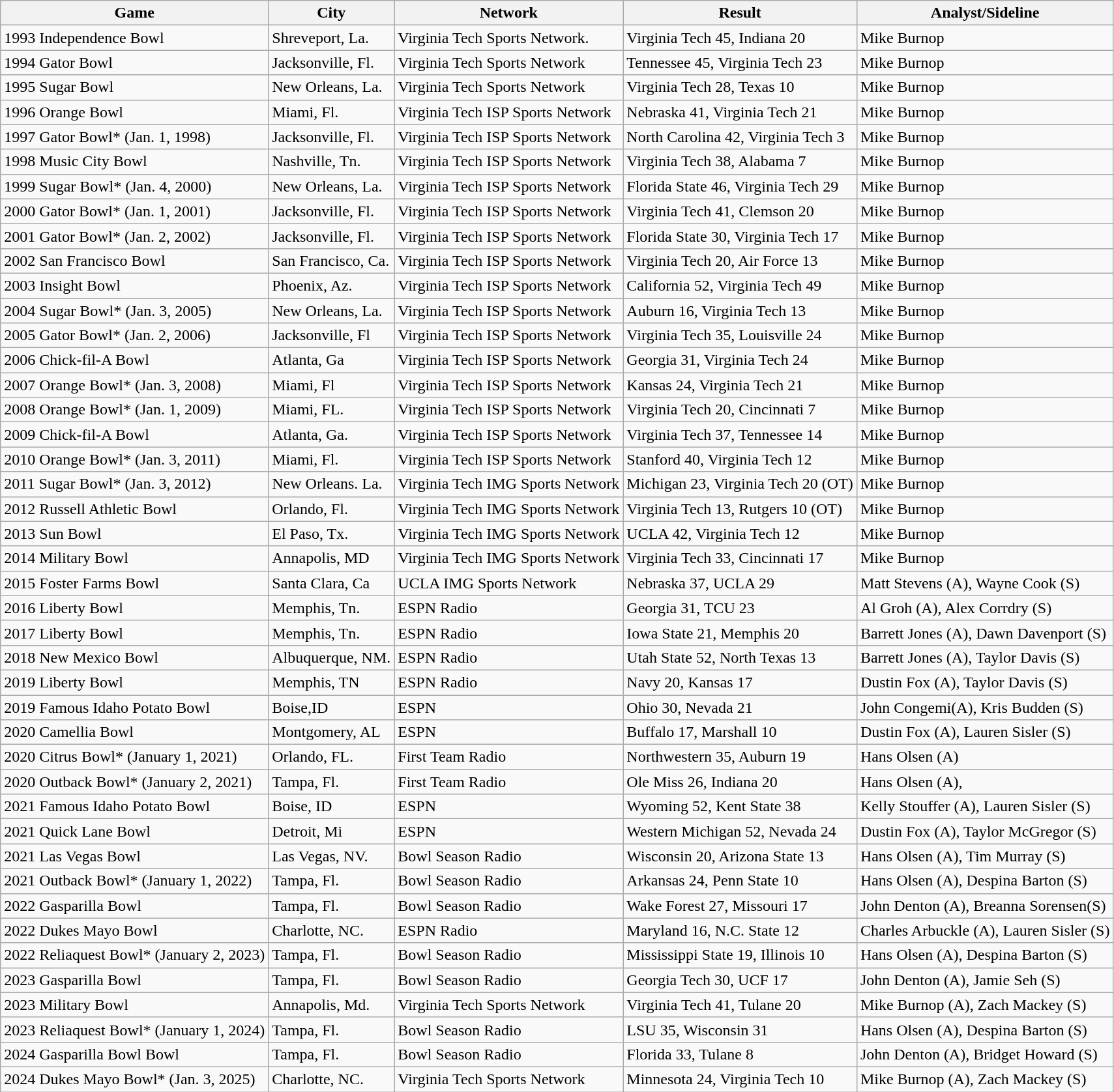<table class="wikitable">
<tr>
<th>Game</th>
<th>City</th>
<th>Network</th>
<th>Result</th>
<th>Analyst/Sideline</th>
</tr>
<tr>
<td>1993 Independence Bowl</td>
<td>Shreveport, La.</td>
<td>Virginia Tech Sports Network.</td>
<td>Virginia Tech 45, Indiana 20</td>
<td>Mike Burnop</td>
</tr>
<tr>
<td>1994 Gator Bowl</td>
<td>Jacksonville, Fl.</td>
<td>Virginia Tech Sports Network</td>
<td>Tennessee 45, Virginia Tech 23</td>
<td>Mike Burnop</td>
</tr>
<tr>
<td>1995 Sugar Bowl</td>
<td>New Orleans, La.</td>
<td>Virginia Tech Sports Network</td>
<td>Virginia Tech 28, Texas 10</td>
<td>Mike Burnop</td>
</tr>
<tr>
<td>1996 Orange Bowl</td>
<td>Miami, Fl.</td>
<td>Virginia Tech ISP Sports Network</td>
<td>Nebraska 41, Virginia Tech 21</td>
<td>Mike Burnop</td>
</tr>
<tr>
<td>1997 Gator Bowl* (Jan. 1, 1998)</td>
<td>Jacksonville, Fl.</td>
<td>Virginia Tech ISP Sports Network</td>
<td>North Carolina 42, Virginia Tech 3</td>
<td>Mike Burnop</td>
</tr>
<tr>
<td>1998 Music City Bowl</td>
<td>Nashville, Tn.</td>
<td>Virginia Tech ISP Sports Network</td>
<td>Virginia Tech 38, Alabama 7</td>
<td>Mike Burnop</td>
</tr>
<tr>
<td>1999 Sugar Bowl* (Jan. 4, 2000)</td>
<td>New Orleans, La.</td>
<td>Virginia Tech ISP Sports Network</td>
<td>Florida State 46, Virginia Tech 29</td>
<td>Mike Burnop</td>
</tr>
<tr>
<td>2000 Gator Bowl* (Jan. 1, 2001)</td>
<td>Jacksonville, Fl.</td>
<td>Virginia Tech ISP Sports Network</td>
<td>Virginia Tech 41, Clemson 20</td>
<td>Mike Burnop</td>
</tr>
<tr>
<td>2001 Gator Bowl* (Jan. 2, 2002)</td>
<td>Jacksonville, Fl.</td>
<td>Virginia Tech ISP Sports Network</td>
<td>Florida State 30, Virginia Tech 17</td>
<td>Mike Burnop</td>
</tr>
<tr>
<td>2002 San Francisco Bowl</td>
<td>San Francisco, Ca.</td>
<td>Virginia Tech ISP Sports Network</td>
<td>Virginia Tech 20, Air Force 13</td>
<td>Mike Burnop</td>
</tr>
<tr>
<td>2003 Insight Bowl</td>
<td>Phoenix, Az.</td>
<td>Virginia Tech ISP Sports Network</td>
<td>California 52, Virginia Tech 49</td>
<td>Mike Burnop</td>
</tr>
<tr>
<td>2004 Sugar Bowl* (Jan. 3, 2005)</td>
<td>New Orleans, La.</td>
<td>Virginia Tech ISP Sports Network</td>
<td>Auburn 16, Virginia Tech 13</td>
<td>Mike Burnop</td>
</tr>
<tr>
<td>2005 Gator Bowl* (Jan. 2, 2006)</td>
<td>Jacksonville, Fl</td>
<td>Virginia Tech ISP Sports Network</td>
<td>Virginia Tech 35, Louisville 24</td>
<td>Mike Burnop</td>
</tr>
<tr>
<td>2006 Chick-fil-A Bowl</td>
<td>Atlanta, Ga</td>
<td>Virginia Tech ISP Sports Network</td>
<td>Georgia 31, Virginia Tech 24</td>
<td>Mike Burnop</td>
</tr>
<tr>
<td>2007 Orange Bowl* (Jan. 3, 2008)</td>
<td>Miami, Fl</td>
<td>Virginia Tech ISP Sports Network</td>
<td>Kansas 24, Virginia Tech 21</td>
<td>Mike Burnop</td>
</tr>
<tr>
<td>2008 Orange Bowl* (Jan. 1, 2009)</td>
<td>Miami, FL.</td>
<td>Virginia Tech ISP Sports Network</td>
<td>Virginia Tech 20, Cincinnati 7</td>
<td>Mike Burnop</td>
</tr>
<tr>
<td>2009 Chick-fil-A Bowl</td>
<td>Atlanta, Ga.</td>
<td>Virginia Tech ISP Sports Network</td>
<td>Virginia Tech 37, Tennessee 14</td>
<td>Mike Burnop</td>
</tr>
<tr>
<td>2010 Orange Bowl* (Jan. 3, 2011)</td>
<td>Miami, Fl.</td>
<td>Virginia Tech ISP Sports Network</td>
<td>Stanford 40, Virginia Tech 12</td>
<td>Mike Burnop</td>
</tr>
<tr>
<td>2011 Sugar Bowl* (Jan. 3, 2012)</td>
<td>New Orleans. La.</td>
<td>Virginia Tech IMG Sports Network</td>
<td>Michigan 23, Virginia Tech 20 (OT)</td>
<td>Mike Burnop</td>
</tr>
<tr>
<td>2012 Russell Athletic Bowl</td>
<td>Orlando, Fl.</td>
<td>Virginia Tech IMG Sports Network</td>
<td>Virginia Tech 13, Rutgers 10 (OT)</td>
<td>Mike Burnop</td>
</tr>
<tr>
<td>2013 Sun Bowl</td>
<td>El Paso, Tx.</td>
<td>Virginia Tech IMG Sports Network</td>
<td>UCLA 42, Virginia Tech 12</td>
<td>Mike Burnop</td>
</tr>
<tr>
<td>2014 Military Bowl</td>
<td>Annapolis, MD</td>
<td>Virginia Tech IMG Sports Network</td>
<td>Virginia Tech 33, Cincinnati 17</td>
<td>Mike Burnop</td>
</tr>
<tr>
<td>2015 Foster Farms Bowl</td>
<td>Santa Clara, Ca</td>
<td>UCLA IMG Sports Network</td>
<td>Nebraska 37, UCLA 29</td>
<td>Matt Stevens (A), Wayne Cook (S)</td>
</tr>
<tr>
<td>2016 Liberty Bowl</td>
<td>Memphis, Tn.</td>
<td>ESPN Radio</td>
<td>Georgia 31, TCU 23</td>
<td>Al Groh (A), Alex Corrdry (S)</td>
</tr>
<tr>
<td>2017 Liberty Bowl</td>
<td>Memphis, Tn.</td>
<td>ESPN Radio</td>
<td>Iowa State 21, Memphis 20</td>
<td>Barrett Jones (A), Dawn Davenport (S)</td>
</tr>
<tr>
<td>2018 New Mexico Bowl</td>
<td>Albuquerque, NM.</td>
<td>ESPN Radio</td>
<td>Utah State 52, North Texas 13</td>
<td>Barrett Jones (A), Taylor Davis (S)</td>
</tr>
<tr>
<td>2019 Liberty Bowl</td>
<td>Memphis, TN</td>
<td>ESPN Radio</td>
<td>Navy 20, Kansas 17</td>
<td>Dustin Fox (A), Taylor Davis (S)</td>
</tr>
<tr>
<td>2019 Famous Idaho Potato Bowl</td>
<td>Boise,ID</td>
<td>ESPN</td>
<td>Ohio 30, Nevada 21</td>
<td>John Congemi(A), Kris Budden (S)</td>
</tr>
<tr>
<td>2020 Camellia Bowl</td>
<td>Montgomery, AL</td>
<td>ESPN</td>
<td>Buffalo 17, Marshall 10</td>
<td>Dustin Fox (A), Lauren Sisler (S)</td>
</tr>
<tr>
<td>2020 Citrus Bowl* (January 1, 2021)</td>
<td>Orlando, FL.</td>
<td>First Team Radio</td>
<td>Northwestern 35, Auburn 19</td>
<td>Hans Olsen (A)</td>
</tr>
<tr>
<td>2020 Outback Bowl* (January 2, 2021)</td>
<td>Tampa, Fl.</td>
<td>First Team Radio</td>
<td>Ole Miss 26, Indiana 20</td>
<td>Hans Olsen (A),</td>
</tr>
<tr>
<td>2021 Famous Idaho Potato Bowl</td>
<td>Boise, ID</td>
<td>ESPN</td>
<td>Wyoming 52, Kent State 38</td>
<td>Kelly Stouffer (A), Lauren Sisler (S)</td>
</tr>
<tr>
<td>2021 Quick Lane Bowl</td>
<td>Detroit, Mi</td>
<td>ESPN</td>
<td>Western Michigan 52, Nevada 24</td>
<td>Dustin Fox (A), Taylor McGregor (S)</td>
</tr>
<tr>
<td>2021 Las Vegas Bowl</td>
<td>Las Vegas, NV.</td>
<td>Bowl Season Radio</td>
<td>Wisconsin 20, Arizona State 13</td>
<td>Hans Olsen (A), Tim Murray (S)</td>
</tr>
<tr>
<td>2021 Outback Bowl* (January 1, 2022)</td>
<td>Tampa, Fl.</td>
<td>Bowl Season Radio</td>
<td>Arkansas 24, Penn State 10</td>
<td>Hans Olsen (A), Despina Barton (S)</td>
</tr>
<tr>
<td>2022 Gasparilla Bowl</td>
<td>Tampa, Fl.</td>
<td>Bowl Season Radio</td>
<td>Wake Forest 27, Missouri 17</td>
<td>John Denton (A), Breanna Sorensen(S)</td>
</tr>
<tr>
<td>2022 Dukes Mayo Bowl</td>
<td>Charlotte, NC.</td>
<td>ESPN Radio</td>
<td>Maryland 16, N.C. State 12</td>
<td>Charles Arbuckle (A), Lauren Sisler (S)</td>
</tr>
<tr>
<td>2022 Reliaquest Bowl* (January 2, 2023)</td>
<td>Tampa, Fl.</td>
<td>Bowl Season Radio</td>
<td>Mississippi State 19, Illinois 10</td>
<td>Hans Olsen (A), Despina Barton (S)</td>
</tr>
<tr>
<td>2023 Gasparilla Bowl</td>
<td>Tampa, Fl.</td>
<td>Bowl Season Radio</td>
<td>Georgia Tech 30, UCF 17</td>
<td>John Denton (A), Jamie Seh (S)</td>
</tr>
<tr>
<td>2023 Military Bowl</td>
<td>Annapolis, Md.</td>
<td>Virginia Tech Sports Network</td>
<td>Virginia Tech 41, Tulane 20</td>
<td>Mike Burnop (A), Zach Mackey (S)</td>
</tr>
<tr>
<td>2023 Reliaquest Bowl* (January 1, 2024)</td>
<td>Tampa, Fl.</td>
<td>Bowl Season Radio</td>
<td>LSU 35, Wisconsin 31</td>
<td>Hans Olsen (A), Despina Barton (S)</td>
</tr>
<tr>
<td>2024 Gasparilla Bowl Bowl</td>
<td>Tampa, Fl.</td>
<td>Bowl Season Radio</td>
<td>Florida 33, Tulane 8</td>
<td>John Denton (A), Bridget Howard (S)</td>
</tr>
<tr>
<td>2024 Dukes Mayo Bowl* (Jan. 3, 2025)</td>
<td>Charlotte, NC.</td>
<td>Virginia Tech Sports Network</td>
<td>Minnesota 24, Virginia Tech 10</td>
<td>Mike Burnop (A), Zach Mackey (S)</td>
</tr>
</table>
